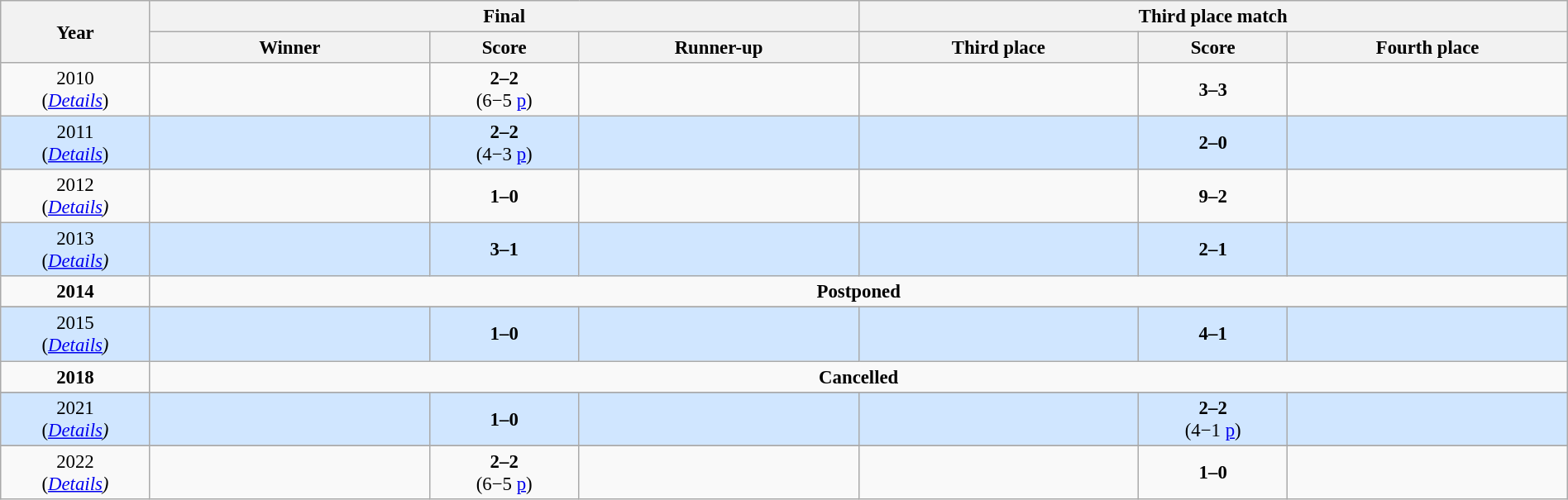<table class="wikitable" style="font-size:95%; width: 100%; text-align: center;">
<tr>
<th rowspan="2" width="08%">Year</th>
<th colspan="3">Final</th>
<th colspan="3">Third place match</th>
</tr>
<tr>
<th width="15%">Winner</th>
<th width="08%">Score</th>
<th width="15%">Runner-up</th>
<th width="15%">Third place</th>
<th width="08%">Score</th>
<th width="15%">Fourth place</th>
</tr>
<tr>
<td>2010<br>(<em><a href='#'>Details</a></em>)</td>
<td><strong></strong></td>
<td><strong>2–2</strong> <br>(6−5 <a href='#'>p</a>)</td>
<td></td>
<td></td>
<td><strong>3–3</strong></td>
<td></td>
</tr>
<tr style="background: #D0E6FF;">
<td>2011<br>(<em><a href='#'>Details</a></em>)</td>
<td><strong></strong></td>
<td><strong>2–2</strong> <br>(4−3 <a href='#'>p</a>)</td>
<td></td>
<td></td>
<td><strong>2–0</strong></td>
<td></td>
</tr>
<tr>
<td>2012<br>(<em><a href='#'>Details</a>)</em></td>
<td><strong></strong></td>
<td><strong>1–0</strong></td>
<td></td>
<td></td>
<td><strong>9–2</strong></td>
<td></td>
</tr>
<tr style="background: #D0E6FF;">
<td>2013<br>(<em><a href='#'>Details</a>)</em></td>
<td><strong></strong></td>
<td><strong>3–1</strong></td>
<td></td>
<td></td>
<td><strong>2–1</strong></td>
<td></td>
</tr>
<tr>
<td><span><strong>2014</strong></span></td>
<td colspan="6"><span><strong>Postponed</strong></span></td>
</tr>
<tr>
</tr>
<tr style="background: #D0E6FF;">
<td>2015<br>(<em><a href='#'>Details</a>)</em></td>
<td><strong></strong></td>
<td><strong>1–0</strong></td>
<td></td>
<td></td>
<td><strong>4–1</strong></td>
<td></td>
</tr>
<tr>
<td><span><strong>2018</strong></span></td>
<td colspan="6"><span><strong>Cancelled</strong></span></td>
</tr>
<tr>
</tr>
<tr style="background: #D0E6FF;">
<td>2021<br>(<em><a href='#'>Details</a>)</em></td>
<td><strong></strong></td>
<td><strong>1–0</strong></td>
<td></td>
<td></td>
<td><strong>2–2</strong> <br>(4−1 <a href='#'>p</a>)</td>
<td></td>
</tr>
<tr>
</tr>
<tr>
<td>2022<br>(<em><a href='#'>Details</a>)</em></td>
<td><strong></strong></td>
<td><strong>2–2</strong> <br>(6−5 <a href='#'>p</a>)</td>
<td></td>
<td></td>
<td><strong>1–0</strong></td>
<td></td>
</tr>
</table>
